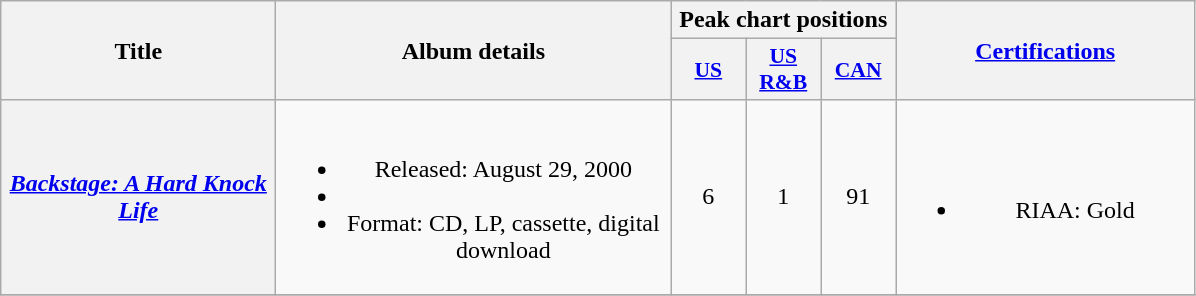<table class="wikitable plainrowheaders" style="text-align:center;">
<tr>
<th scope="col" rowspan="2" style="width:11em;">Title</th>
<th scope="col" rowspan="2" style="width:16em;">Album details</th>
<th scope="col" colspan="3">Peak chart positions</th>
<th scope="col" rowspan="2" style="width:12em;"><a href='#'>Certifications</a></th>
</tr>
<tr>
<th style="width:3em;font-size:90%;"><a href='#'>US</a><br></th>
<th style="width:3em;font-size:90%;"><a href='#'>US R&B</a><br></th>
<th style="width:3em;font-size:90%;"><a href='#'>CAN</a><br></th>
</tr>
<tr>
<th scope="row"><em><a href='#'>Backstage: A Hard Knock Life</a></em></th>
<td><br><ul><li>Released: August 29, 2000</li><li></li><li>Format: CD, LP, cassette, digital download</li></ul></td>
<td>6</td>
<td>1</td>
<td>91</td>
<td><br><ul><li>RIAA: Gold</li></ul></td>
</tr>
<tr>
</tr>
</table>
